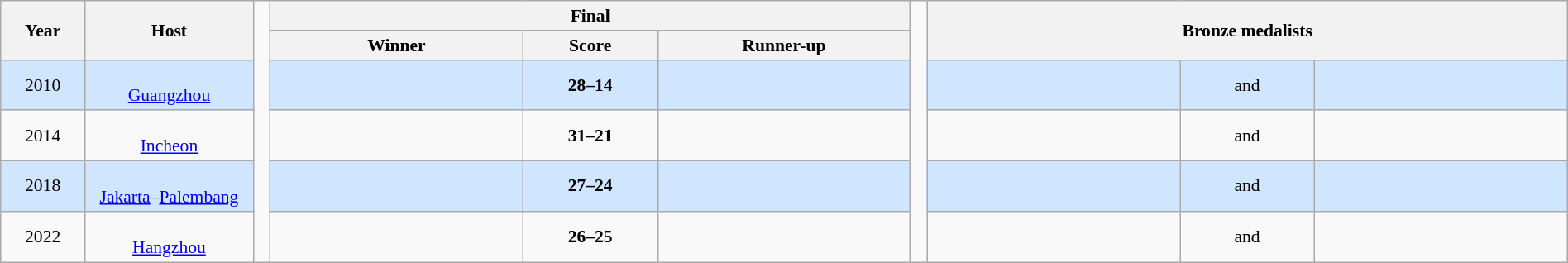<table class="wikitable" style="font-size:90%; width: 100%; text-align: center;">
<tr>
<th rowspan=2 width=5%>Year</th>
<th rowspan=2 width=10%>Host</th>
<td width=1% rowspan=6></td>
<th colspan=3>Final</th>
<td width=1% rowspan=6></td>
<th width=38% rowspan=2 colspan=3>Bronze medalists</th>
</tr>
<tr>
<th width=15%>Winner</th>
<th width=8%>Score</th>
<th width=15%>Runner-up</th>
</tr>
<tr style="background: #D0E6FF;">
<td>2010<br></td>
<td><br><a href='#'>Guangzhou</a></td>
<td><strong></strong></td>
<td><strong>28–14</strong></td>
<td></td>
<td width=15%></td>
<td>and</td>
<td width=15%></td>
</tr>
<tr>
<td>2014<br></td>
<td><br><a href='#'>Incheon</a></td>
<td><strong></strong></td>
<td><strong>31–21</strong></td>
<td></td>
<td></td>
<td>and</td>
<td></td>
</tr>
<tr style="background: #D0E6FF;">
<td>2018<br></td>
<td><br><a href='#'>Jakarta</a>–<a href='#'>Palembang</a></td>
<td><strong></strong></td>
<td><strong>27–24</strong></td>
<td></td>
<td></td>
<td>and</td>
<td></td>
</tr>
<tr>
<td>2022<br></td>
<td><br><a href='#'>Hangzhou</a></td>
<td><strong></strong></td>
<td><strong>26–25</strong></td>
<td></td>
<td></td>
<td>and</td>
<td></td>
</tr>
</table>
